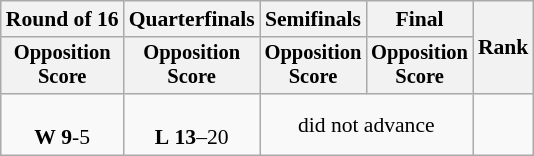<table class=wikitable style="font-size:90%">
<tr>
<th>Round of 16</th>
<th>Quarterfinals</th>
<th>Semifinals</th>
<th>Final</th>
<th rowspan=2>Rank</th>
</tr>
<tr style="font-size:95%">
<th>Opposition<br>Score</th>
<th>Opposition<br>Score</th>
<th>Opposition<br>Score</th>
<th>Opposition<br>Score</th>
</tr>
<tr align=center>
<td><br><strong>W</strong>  <strong>9</strong>-5</td>
<td><br><strong>L</strong>  <strong>13</strong>–20</td>
<td colspan=2>did not advance</td>
<td></td>
</tr>
</table>
